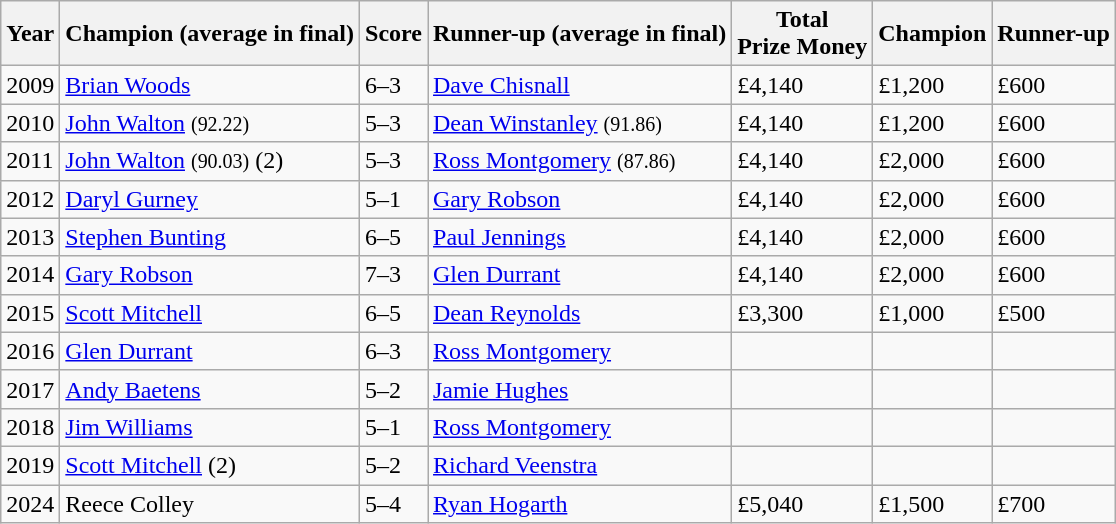<table class="wikitable">
<tr>
<th>Year</th>
<th>Champion (average in final)</th>
<th>Score</th>
<th>Runner-up (average in final)</th>
<th>Total<br>Prize Money</th>
<th>Champion</th>
<th>Runner-up</th>
</tr>
<tr>
<td>2009</td>
<td> <a href='#'>Brian Woods</a></td>
<td>6–3</td>
<td> <a href='#'>Dave Chisnall</a></td>
<td>£4,140</td>
<td>£1,200</td>
<td>£600</td>
</tr>
<tr>
<td>2010</td>
<td> <a href='#'>John Walton</a> <small><span>(92.22)</span></small></td>
<td>5–3</td>
<td> <a href='#'>Dean Winstanley</a> <small><span>(91.86)</span></small></td>
<td>£4,140</td>
<td>£1,200</td>
<td>£600</td>
</tr>
<tr>
<td>2011</td>
<td> <a href='#'>John Walton</a> <small><span>(90.03)</span></small> (2)</td>
<td>5–3</td>
<td> <a href='#'>Ross Montgomery</a> <small><span>(87.86)</span></small></td>
<td>£4,140</td>
<td>£2,000</td>
<td>£600</td>
</tr>
<tr>
<td>2012</td>
<td> <a href='#'>Daryl Gurney</a></td>
<td>5–1</td>
<td> <a href='#'>Gary Robson</a></td>
<td>£4,140</td>
<td>£2,000</td>
<td>£600</td>
</tr>
<tr>
<td>2013</td>
<td> <a href='#'>Stephen Bunting</a></td>
<td>6–5</td>
<td> <a href='#'>Paul Jennings</a></td>
<td>£4,140</td>
<td>£2,000</td>
<td>£600</td>
</tr>
<tr>
<td>2014</td>
<td> <a href='#'>Gary Robson</a></td>
<td>7–3</td>
<td> <a href='#'>Glen Durrant</a></td>
<td>£4,140</td>
<td>£2,000</td>
<td>£600</td>
</tr>
<tr>
<td>2015</td>
<td> <a href='#'>Scott Mitchell</a></td>
<td>6–5</td>
<td> <a href='#'>Dean Reynolds</a></td>
<td>£3,300</td>
<td>£1,000</td>
<td>£500</td>
</tr>
<tr>
<td>2016</td>
<td> <a href='#'>Glen Durrant</a></td>
<td>6–3</td>
<td> <a href='#'>Ross Montgomery</a></td>
<td></td>
<td></td>
<td></td>
</tr>
<tr>
<td>2017</td>
<td> <a href='#'>Andy Baetens</a></td>
<td>5–2</td>
<td> <a href='#'>Jamie Hughes</a></td>
<td></td>
<td></td>
<td></td>
</tr>
<tr>
<td>2018</td>
<td> <a href='#'>Jim Williams</a></td>
<td>5–1</td>
<td> <a href='#'>Ross Montgomery</a></td>
<td></td>
<td></td>
<td></td>
</tr>
<tr>
<td>2019</td>
<td> <a href='#'>Scott Mitchell</a> (2)</td>
<td>5–2</td>
<td> <a href='#'>Richard Veenstra</a></td>
<td></td>
<td></td>
<td></td>
</tr>
<tr>
<td>2024</td>
<td> Reece Colley</td>
<td>5–4</td>
<td> <a href='#'>Ryan Hogarth</a></td>
<td>£5,040</td>
<td>£1,500</td>
<td>£700</td>
</tr>
</table>
